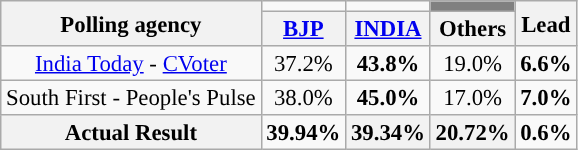<table class="wikitable" style="text-align:center;font-size:95%;line-height:16px;">
<tr>
<th rowspan="2">Polling agency</th>
<td></td>
<td></td>
<td style="background:gray;"></td>
<th rowspan="2">Lead</th>
</tr>
<tr>
<th><a href='#'>BJP</a></th>
<th><a href='#'>INDIA</a></th>
<th>Others</th>
</tr>
<tr>
<td><a href='#'>India Today</a> - <a href='#'>CVoter</a></td>
<td>37.2%</td>
<td><strong>43.8%</strong></td>
<td>19.0%</td>
<td><strong>6.6%</strong></td>
</tr>
<tr>
<td>South First - People's Pulse</td>
<td>38.0%</td>
<td><strong>45.0%</strong></td>
<td>17.0%</td>
<td><strong>7.0%</strong></td>
</tr>
<tr>
<th>Actual Result</th>
<td><strong>39.94%</strong></td>
<th>39.34%</th>
<th>20.72%</th>
<td><strong>0.6%</strong></td>
</tr>
</table>
